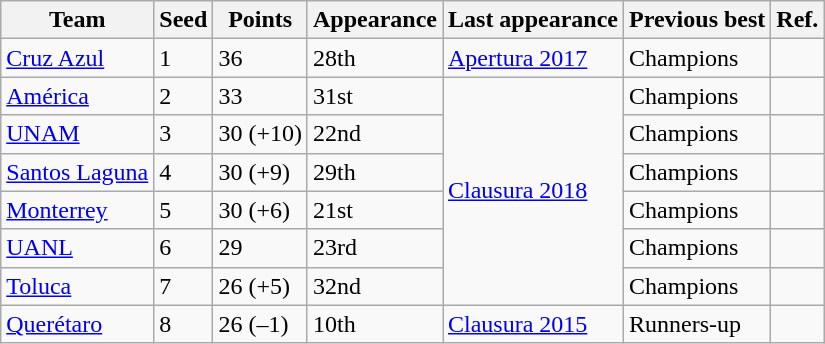<table class="wikitable">
<tr>
<th>Team</th>
<th>Seed</th>
<th>Points</th>
<th>Appearance</th>
<th>Last appearance</th>
<th>Previous best</th>
<th>Ref.</th>
</tr>
<tr>
<td><a href='#'>Cruz Azul</a></td>
<td>1</td>
<td>36</td>
<td>28th</td>
<td rowspan="1"><a href='#'>Apertura 2017</a></td>
<td>Champions<br></td>
<td></td>
</tr>
<tr>
<td><a href='#'>América</a></td>
<td>2</td>
<td>33</td>
<td>31st</td>
<td rowspan="6"><a href='#'>Clausura 2018</a></td>
<td>Champions<br></td>
<td></td>
</tr>
<tr>
<td><a href='#'>UNAM</a></td>
<td>3</td>
<td>30 (+10)</td>
<td>22nd</td>
<td>Champions<br></td>
<td></td>
</tr>
<tr>
<td><a href='#'>Santos Laguna</a></td>
<td>4</td>
<td>30 (+9)</td>
<td>29th</td>
<td>Champions<br></td>
<td></td>
</tr>
<tr>
<td><a href='#'>Monterrey</a></td>
<td>5</td>
<td>30 (+6)</td>
<td>21st</td>
<td>Champions<br></td>
<td></td>
</tr>
<tr>
<td><a href='#'>UANL</a></td>
<td>6</td>
<td>29</td>
<td>23rd</td>
<td>Champions<br></td>
<td></td>
</tr>
<tr>
<td><a href='#'>Toluca</a></td>
<td>7</td>
<td>26 (+5)</td>
<td>32nd</td>
<td>Champions<br></td>
<td></td>
</tr>
<tr>
<td><a href='#'>Querétaro</a></td>
<td>8</td>
<td>26 (–1)</td>
<td>10th</td>
<td rowspan="1"><a href='#'>Clausura 2015</a></td>
<td>Runners-up<br></td>
<td></td>
</tr>
</table>
